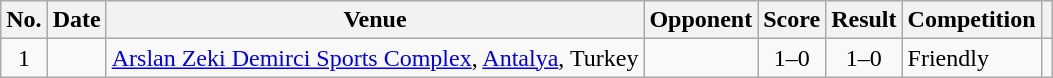<table class="wikitable sortable">
<tr>
<th scope="col">No.</th>
<th scope="col">Date</th>
<th scope="col">Venue</th>
<th scope="col">Opponent</th>
<th scope="col">Score</th>
<th scope="col">Result</th>
<th scope="col">Competition</th>
<th scope="col" class="unsortable"></th>
</tr>
<tr>
<td align="center">1</td>
<td></td>
<td><a href='#'>Arslan Zeki Demirci Sports Complex</a>, <a href='#'>Antalya</a>, Turkey</td>
<td></td>
<td align="center">1–0</td>
<td align="center">1–0</td>
<td>Friendly</td>
<td></td>
</tr>
</table>
